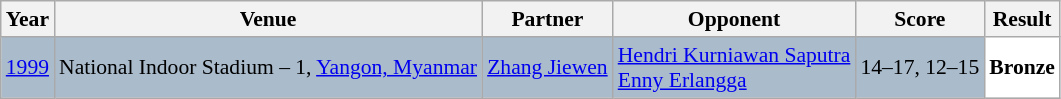<table class="sortable wikitable" style="font-size: 90%;">
<tr>
<th>Year</th>
<th>Venue</th>
<th>Partner</th>
<th>Opponent</th>
<th>Score</th>
<th>Result</th>
</tr>
<tr style="background:#AABBCC">
<td align="center"><a href='#'>1999</a></td>
<td align="left">National Indoor Stadium – 1, <a href='#'>Yangon, Myanmar</a></td>
<td align="left"> <a href='#'>Zhang Jiewen</a></td>
<td align="left"> <a href='#'>Hendri Kurniawan Saputra</a> <br>  <a href='#'>Enny Erlangga</a></td>
<td align="left">14–17, 12–15</td>
<td style="text-align:left; background:white"> <strong>Bronze</strong></td>
</tr>
</table>
